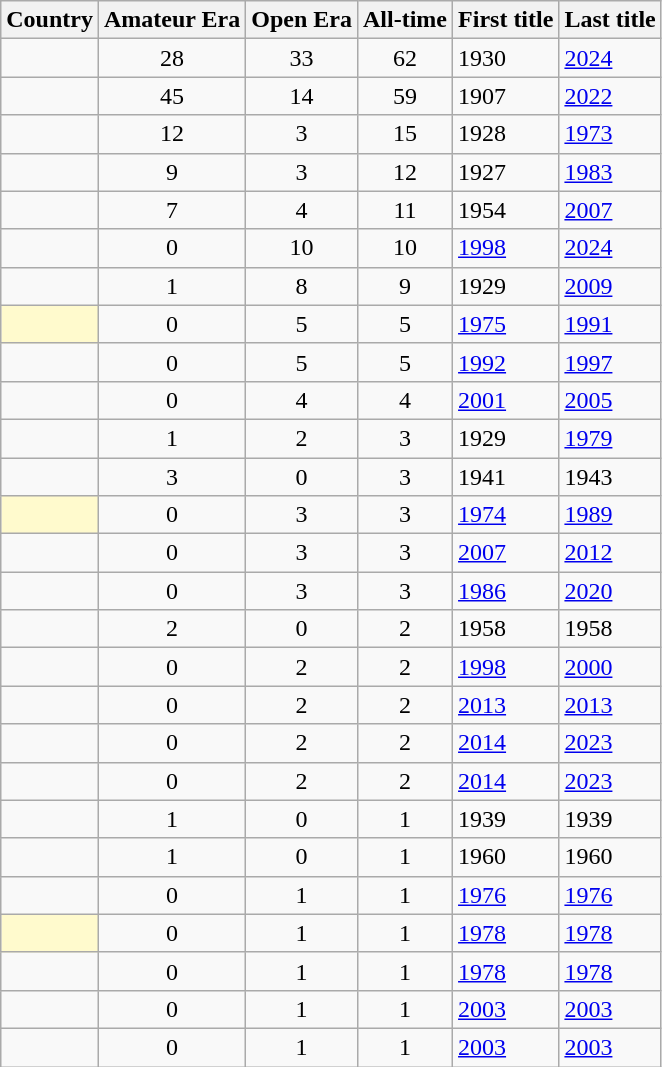<table class="wikitable sortable">
<tr>
<th>Country</th>
<th>Amateur Era</th>
<th>Open Era</th>
<th>All-time</th>
<th>First title</th>
<th>Last title</th>
</tr>
<tr>
<td></td>
<td style="text-align:center;">28</td>
<td style="text-align:center;">33</td>
<td style="text-align:center;">62</td>
<td>1930</td>
<td><a href='#'>2024</a></td>
</tr>
<tr>
<td></td>
<td style="text-align:center;">45</td>
<td style="text-align:center;">14</td>
<td style="text-align:center;">59</td>
<td>1907</td>
<td><a href='#'>2022</a></td>
</tr>
<tr>
<td></td>
<td style="text-align:center;">12</td>
<td style="text-align:center;">3</td>
<td style="text-align:center;">15</td>
<td>1928</td>
<td><a href='#'>1973</a></td>
</tr>
<tr>
<td></td>
<td style="text-align:center;">9</td>
<td style="text-align:center;">3</td>
<td style="text-align:center;">12</td>
<td>1927</td>
<td><a href='#'>1983</a></td>
</tr>
<tr>
<td></td>
<td style="text-align:center;">7</td>
<td style="text-align:center;">4</td>
<td style="text-align:center;">11</td>
<td>1954</td>
<td><a href='#'>2007</a></td>
</tr>
<tr>
<td></td>
<td style="text-align:center;">0</td>
<td style="text-align:center;">10</td>
<td style="text-align:center;">10</td>
<td><a href='#'>1998</a></td>
<td><a href='#'>2024</a></td>
</tr>
<tr>
<td></td>
<td style="text-align:center;">1</td>
<td style="text-align:center;">8</td>
<td style="text-align:center;">9</td>
<td>1929</td>
<td><a href='#'>2009</a></td>
</tr>
<tr>
<td style="background: #FFFACD"></td>
<td style="text-align:center;">0</td>
<td style="text-align:center;">5</td>
<td style="text-align:center;">5</td>
<td><a href='#'>1975</a></td>
<td><a href='#'>1991</a></td>
</tr>
<tr>
<td></td>
<td style="text-align:center;">0</td>
<td style="text-align:center;">5</td>
<td style="text-align:center;">5</td>
<td><a href='#'>1992</a></td>
<td><a href='#'>1997</a></td>
</tr>
<tr>
<td></td>
<td style="text-align:center;">0</td>
<td style="text-align:center;">4</td>
<td style="text-align:center;">4</td>
<td><a href='#'>2001</a></td>
<td><a href='#'>2005</a></td>
</tr>
<tr>
<td></td>
<td style="text-align:center;">1</td>
<td style="text-align:center;">2</td>
<td style="text-align:center;">3</td>
<td>1929</td>
<td><a href='#'>1979</a></td>
</tr>
<tr>
<td></td>
<td style="text-align:center;">3</td>
<td style="text-align:center;">0</td>
<td style="text-align:center;">3</td>
<td>1941</td>
<td>1943</td>
</tr>
<tr>
<td style="background: #FFFACD"></td>
<td style="text-align:center;">0</td>
<td style="text-align:center;">3</td>
<td style="text-align:center;">3</td>
<td><a href='#'>1974</a></td>
<td><a href='#'>1989</a></td>
</tr>
<tr>
<td></td>
<td style="text-align:center;">0</td>
<td style="text-align:center;">3</td>
<td style="text-align:center;">3</td>
<td><a href='#'>2007</a></td>
<td><a href='#'>2012</a></td>
</tr>
<tr>
<td></td>
<td style="text-align:center;">0</td>
<td style="text-align:center;">3</td>
<td style="text-align:center;">3</td>
<td><a href='#'>1986</a></td>
<td><a href='#'>2020</a></td>
</tr>
<tr>
<td></td>
<td style="text-align:center;">2</td>
<td style="text-align:center;">0</td>
<td style="text-align:center;">2</td>
<td>1958</td>
<td>1958</td>
</tr>
<tr>
<td></td>
<td style="text-align:center;">0</td>
<td style="text-align:center;">2</td>
<td style="text-align:center;">2</td>
<td><a href='#'>1998</a></td>
<td><a href='#'>2000</a></td>
</tr>
<tr>
<td></td>
<td style="text-align:center;">0</td>
<td style="text-align:center;">2</td>
<td style="text-align:center;">2</td>
<td><a href='#'>2013</a></td>
<td><a href='#'>2013</a></td>
</tr>
<tr>
<td></td>
<td style="text-align:center;">0</td>
<td style="text-align:center;">2</td>
<td style="text-align:center;">2</td>
<td><a href='#'>2014</a></td>
<td><a href='#'>2023</a></td>
</tr>
<tr>
<td></td>
<td style="text-align:center;">0</td>
<td style="text-align:center;">2</td>
<td style="text-align:center;">2</td>
<td><a href='#'>2014</a></td>
<td><a href='#'>2023</a></td>
</tr>
<tr>
<td></td>
<td style="text-align:center;">1</td>
<td style="text-align:center;">0</td>
<td style="text-align:center;">1</td>
<td>1939</td>
<td>1939</td>
</tr>
<tr>
<td></td>
<td style="text-align:center;">1</td>
<td style="text-align:center;">0</td>
<td style="text-align:center;">1</td>
<td>1960</td>
<td>1960</td>
</tr>
<tr>
<td></td>
<td style="text-align:center;">0</td>
<td style="text-align:center;">1</td>
<td style="text-align:center;">1</td>
<td><a href='#'>1976</a></td>
<td><a href='#'>1976</a></td>
</tr>
<tr>
<td style="background: #FFFACD"></td>
<td style="text-align:center;">0</td>
<td style="text-align:center;">1</td>
<td style="text-align:center;">1</td>
<td><a href='#'>1978</a></td>
<td><a href='#'>1978</a></td>
</tr>
<tr>
<td></td>
<td style="text-align:center;">0</td>
<td style="text-align:center;">1</td>
<td style="text-align:center;">1</td>
<td><a href='#'>1978</a></td>
<td><a href='#'>1978</a></td>
</tr>
<tr>
<td></td>
<td style="text-align:center;">0</td>
<td style="text-align:center;">1</td>
<td style="text-align:center;">1</td>
<td><a href='#'>2003</a></td>
<td><a href='#'>2003</a></td>
</tr>
<tr>
<td></td>
<td style="text-align:center;">0</td>
<td style="text-align:center;">1</td>
<td style="text-align:center;">1</td>
<td><a href='#'>2003</a></td>
<td><a href='#'>2003</a></td>
</tr>
</table>
